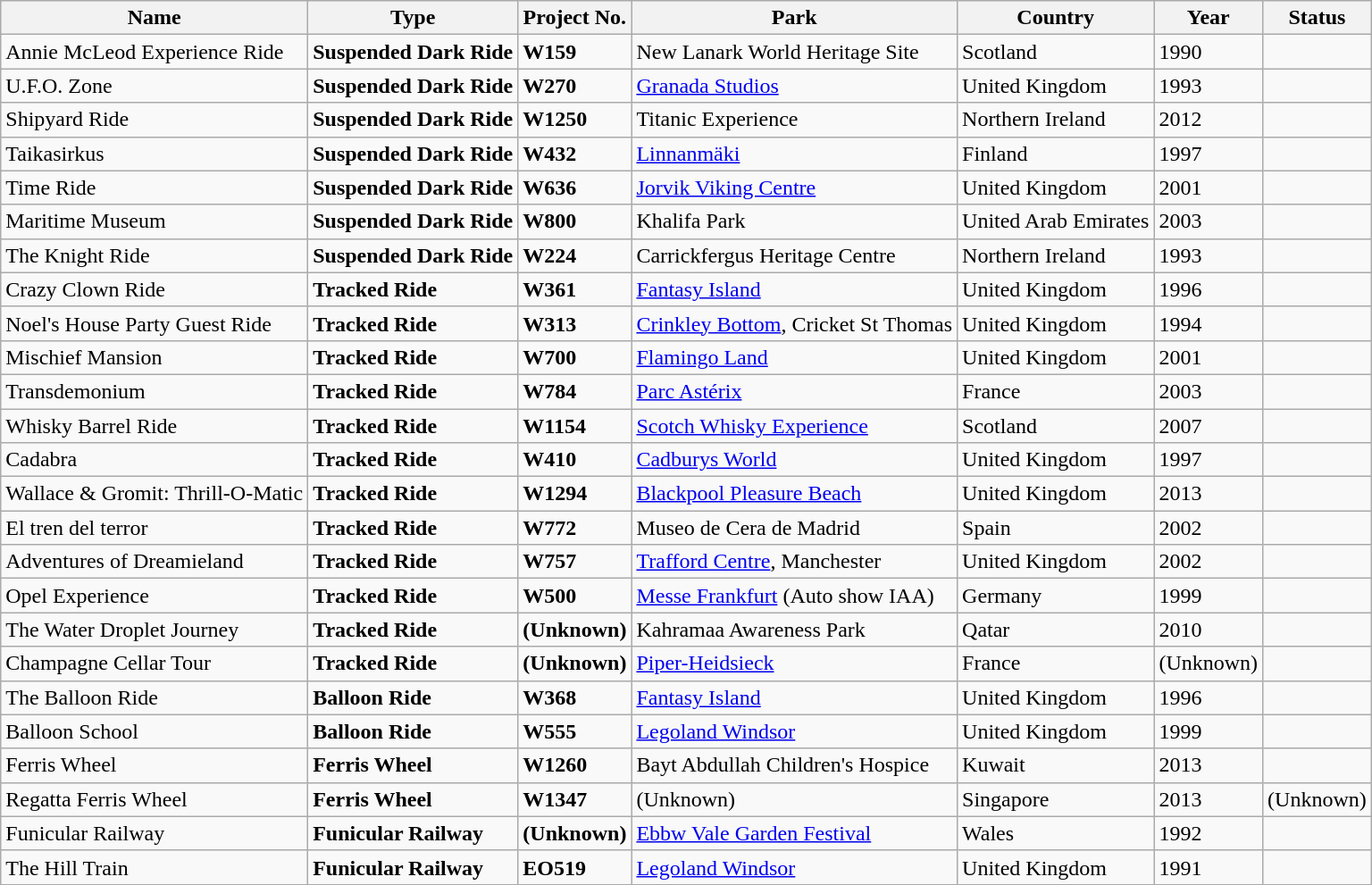<table class="wikitable">
<tr>
<th>Name</th>
<th>Type</th>
<th>Project No.</th>
<th>Park</th>
<th>Country</th>
<th>Year</th>
<th>Status</th>
</tr>
<tr>
<td>Annie McLeod Experience Ride</td>
<td><strong>Suspended Dark Ride</strong></td>
<td><strong>W159</strong></td>
<td>New Lanark World Heritage Site</td>
<td> Scotland</td>
<td>1990</td>
<td></td>
</tr>
<tr>
<td>U.F.O. Zone</td>
<td><strong>Suspended Dark Ride</strong></td>
<td><strong>W270</strong></td>
<td><a href='#'>Granada Studios</a></td>
<td> United Kingdom</td>
<td>1993</td>
<td></td>
</tr>
<tr>
<td>Shipyard Ride</td>
<td><strong>Suspended Dark Ride</strong></td>
<td><strong>W1250</strong></td>
<td>Titanic Experience</td>
<td> Northern Ireland</td>
<td>2012</td>
<td></td>
</tr>
<tr>
<td>Taikasirkus</td>
<td><strong>Suspended Dark Ride</strong></td>
<td><strong>W432</strong></td>
<td><a href='#'>Linnanmäki</a></td>
<td> Finland</td>
<td>1997</td>
<td></td>
</tr>
<tr>
<td>Time Ride</td>
<td><strong>Suspended Dark Ride</strong></td>
<td><strong>W636</strong></td>
<td><a href='#'>Jorvik Viking Centre</a></td>
<td> United Kingdom</td>
<td>2001</td>
<td></td>
</tr>
<tr>
<td>Maritime Museum</td>
<td><strong>Suspended Dark Ride</strong></td>
<td><strong>W800</strong></td>
<td>Khalifa Park</td>
<td> United Arab Emirates</td>
<td>2003</td>
<td></td>
</tr>
<tr>
<td>The Knight Ride</td>
<td><strong>Suspended Dark Ride</strong></td>
<td><strong>W224</strong></td>
<td>Carrickfergus Heritage Centre</td>
<td> Northern Ireland</td>
<td>1993</td>
<td></td>
</tr>
<tr>
<td>Crazy Clown Ride</td>
<td><strong>Tracked Ride</strong></td>
<td><strong>W361</strong></td>
<td><a href='#'>Fantasy Island</a></td>
<td> United Kingdom</td>
<td>1996</td>
<td></td>
</tr>
<tr>
<td>Noel's House Party Guest Ride</td>
<td><strong>Tracked Ride</strong></td>
<td><strong>W313</strong></td>
<td><a href='#'>Crinkley Bottom</a>, Cricket St Thomas</td>
<td> United Kingdom</td>
<td>1994</td>
<td></td>
</tr>
<tr>
<td>Mischief Mansion</td>
<td><strong>Tracked Ride</strong></td>
<td><strong>W700</strong></td>
<td><a href='#'>Flamingo Land</a></td>
<td> United Kingdom</td>
<td>2001</td>
<td></td>
</tr>
<tr>
<td>Transdemonium</td>
<td><strong>Tracked Ride</strong></td>
<td><strong>W784</strong></td>
<td><a href='#'>Parc Astérix</a></td>
<td> France</td>
<td>2003</td>
<td></td>
</tr>
<tr>
<td>Whisky Barrel Ride</td>
<td><strong>Tracked Ride</strong></td>
<td><strong>W1154</strong></td>
<td><a href='#'>Scotch Whisky Experience</a></td>
<td> Scotland</td>
<td>2007</td>
<td></td>
</tr>
<tr>
<td>Cadabra</td>
<td><strong>Tracked Ride</strong></td>
<td><strong>W410</strong></td>
<td><a href='#'>Cadburys World</a></td>
<td> United Kingdom</td>
<td>1997</td>
<td></td>
</tr>
<tr>
<td>Wallace & Gromit: Thrill-O-Matic</td>
<td><strong>Tracked Ride</strong></td>
<td><strong>W1294</strong></td>
<td><a href='#'>Blackpool Pleasure Beach</a></td>
<td> United Kingdom</td>
<td>2013</td>
<td></td>
</tr>
<tr>
<td>El tren del terror</td>
<td><strong>Tracked Ride</strong></td>
<td><strong>W772</strong></td>
<td>Museo de Cera de Madrid</td>
<td> Spain</td>
<td>2002</td>
<td></td>
</tr>
<tr>
<td>Adventures of Dreamieland</td>
<td><strong>Tracked Ride</strong></td>
<td><strong>W757</strong></td>
<td><a href='#'>Trafford Centre</a>, Manchester</td>
<td> United Kingdom</td>
<td>2002</td>
<td></td>
</tr>
<tr>
<td>Opel Experience</td>
<td><strong>Tracked Ride</strong></td>
<td><strong>W500</strong></td>
<td><a href='#'>Messe Frankfurt</a> (Auto show IAA)</td>
<td> Germany</td>
<td>1999</td>
<td></td>
</tr>
<tr>
<td>The Water Droplet Journey</td>
<td><strong>Tracked Ride</strong></td>
<td><strong>(Unknown)</strong></td>
<td>Kahramaa Awareness Park</td>
<td> Qatar</td>
<td>2010</td>
<td></td>
</tr>
<tr>
<td>Champagne Cellar Tour</td>
<td><strong>Tracked Ride</strong></td>
<td><strong>(Unknown)</strong></td>
<td><a href='#'>Piper-Heidsieck</a></td>
<td> France</td>
<td>(Unknown)</td>
<td></td>
</tr>
<tr>
<td>The Balloon Ride</td>
<td><strong>Balloon Ride</strong></td>
<td><strong>W368</strong></td>
<td><a href='#'>Fantasy Island</a></td>
<td> United Kingdom</td>
<td>1996</td>
<td></td>
</tr>
<tr>
<td>Balloon School</td>
<td><strong>Balloon Ride</strong></td>
<td><strong>W555</strong></td>
<td><a href='#'>Legoland Windsor</a></td>
<td> United Kingdom</td>
<td>1999</td>
<td></td>
</tr>
<tr>
<td>Ferris Wheel</td>
<td><strong>Ferris Wheel</strong></td>
<td><strong>W1260</strong></td>
<td>Bayt  Abdullah Children's Hospice</td>
<td> Kuwait</td>
<td>2013</td>
<td></td>
</tr>
<tr>
<td>Regatta Ferris Wheel</td>
<td><strong>Ferris Wheel</strong></td>
<td><strong>W1347</strong></td>
<td>(Unknown)</td>
<td> Singapore</td>
<td>2013</td>
<td>(Unknown)</td>
</tr>
<tr>
<td>Funicular Railway</td>
<td><strong>Funicular Railway</strong></td>
<td><strong>(Unknown)</strong></td>
<td><a href='#'>Ebbw Vale Garden Festival</a></td>
<td> Wales</td>
<td>1992</td>
<td></td>
</tr>
<tr>
<td>The Hill Train</td>
<td><strong>Funicular Railway</strong></td>
<td><strong>EO519</strong></td>
<td><a href='#'>Legoland Windsor</a></td>
<td> United Kingdom</td>
<td>1991</td>
<td></td>
</tr>
</table>
